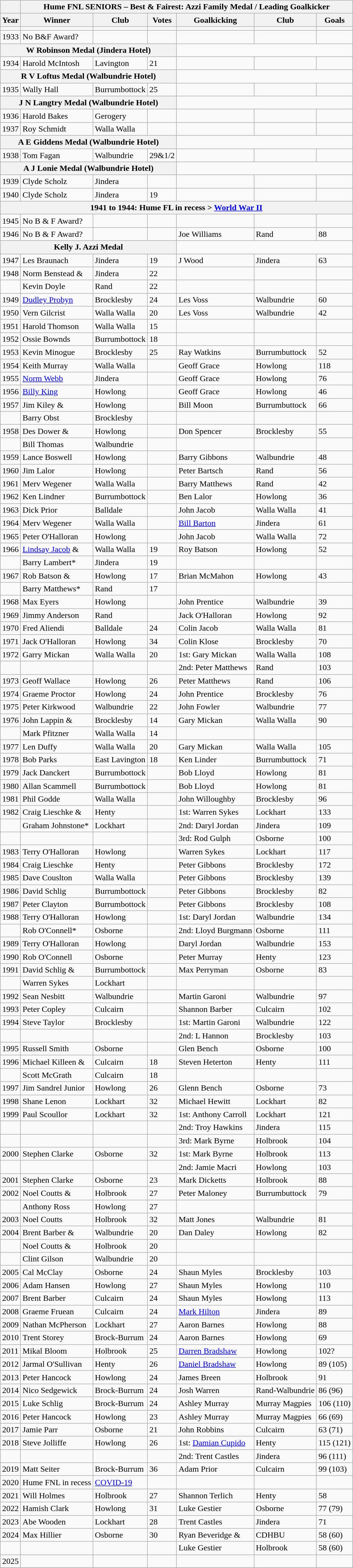<table class="wikitable collapsible collapsed">
<tr>
<th></th>
<th colspan=9>Hume FNL SENIORS – Best & Fairest: Azzi Family Medal / Leading Goalkicker</th>
</tr>
<tr>
<th>Year</th>
<th>Winner</th>
<th>Club</th>
<th>Votes</th>
<th>Goalkicking</th>
<th>Club</th>
<th>Goals</th>
</tr>
<tr>
<td></td>
<td></td>
<td></td>
<td></td>
<td></td>
<td></td>
<td></td>
</tr>
<tr>
<td>1933</td>
<td>No B&F Award?</td>
<td></td>
<td></td>
<td></td>
<td></td>
<td></td>
</tr>
<tr>
<th colspan=4>W Robinson Medal (Jindera Hotel)</th>
</tr>
<tr>
<td>1934</td>
<td>Harold McIntosh</td>
<td>Lavington</td>
<td>21</td>
<td></td>
<td></td>
<td></td>
</tr>
<tr>
<th colspan=4>R V Loftus Medal (Walbundrie Hotel)</th>
</tr>
<tr>
<td>1935</td>
<td>Wally Hall</td>
<td>Burrumbottock</td>
<td>25</td>
<td></td>
<td></td>
<td></td>
</tr>
<tr>
<th colspan=4>J N Langtry Medal (Walbundrie Hotel)</th>
</tr>
<tr>
<td>1936</td>
<td>Harold Bakes</td>
<td>Gerogery</td>
<td></td>
<td></td>
<td></td>
<td></td>
</tr>
<tr>
<td>1937</td>
<td>Roy Schmidt</td>
<td>Walla Walla</td>
<td></td>
<td></td>
<td></td>
<td></td>
</tr>
<tr>
<th colspan=4>A E Giddens Medal (Walbundrie Hotel)</th>
</tr>
<tr>
<td>1938</td>
<td>Tom Fagan</td>
<td>Walbundrie</td>
<td>29&1/2</td>
<td></td>
<td></td>
<td></td>
</tr>
<tr>
<th colspan=4>A J Lonie Medal (Walbundrie Hotel)</th>
</tr>
<tr>
<td>1939</td>
<td>Clyde Scholz</td>
<td>Jindera</td>
<td></td>
<td></td>
<td></td>
<td></td>
</tr>
<tr>
<td>1940</td>
<td>Clyde Scholz</td>
<td>Jindera</td>
<td>19</td>
<td></td>
<td></td>
<td></td>
</tr>
<tr>
<th colspan=9>1941 to 1944: Hume FL in recess > <a href='#'>World War II</a></th>
</tr>
<tr>
<td>1945</td>
<td>No B & F Award?</td>
<td></td>
<td></td>
<td></td>
<td></td>
<td></td>
</tr>
<tr>
<td>1946</td>
<td>No B & F Award?</td>
<td></td>
<td></td>
<td>Joe Williams</td>
<td>Rand</td>
<td>88</td>
</tr>
<tr>
<th colspan=4>Kelly J. Azzi Medal</th>
</tr>
<tr>
<td>1947</td>
<td>Les Braunach</td>
<td>Jindera</td>
<td>19</td>
<td>J Wood</td>
<td>Jindera</td>
<td>63</td>
</tr>
<tr>
<td>1948</td>
<td>Norm Benstead &</td>
<td>Jindera</td>
<td>22</td>
<td></td>
<td></td>
<td></td>
</tr>
<tr>
<td></td>
<td>Kevin Doyle</td>
<td>Rand</td>
<td>22</td>
<td></td>
<td></td>
<td></td>
</tr>
<tr>
<td>1949</td>
<td><a href='#'>Dudley Probyn</a></td>
<td>Brocklesby</td>
<td>24</td>
<td>Les Voss</td>
<td>Walbundrie</td>
<td>60</td>
</tr>
<tr>
<td>1950</td>
<td>Vern Gilcrist</td>
<td>Walla Walla</td>
<td>20</td>
<td>Les Voss</td>
<td>Walbundrie</td>
<td>42</td>
</tr>
<tr>
<td>1951</td>
<td>Harold Thomson</td>
<td>Walla Walla</td>
<td>15</td>
<td></td>
<td></td>
<td></td>
</tr>
<tr>
<td>1952</td>
<td>Ossie Bownds</td>
<td>Burrumbottock</td>
<td>18</td>
<td></td>
<td></td>
<td></td>
</tr>
<tr>
<td>1953</td>
<td>Kevin Minogue</td>
<td>Brocklesby</td>
<td>25</td>
<td>Ray Watkins</td>
<td>Burrumbuttock</td>
<td>52</td>
</tr>
<tr>
<td>1954</td>
<td>Keith Murray</td>
<td>Walla Walla</td>
<td></td>
<td>Geoff Grace</td>
<td>Howlong</td>
<td>118</td>
</tr>
<tr>
<td>1955</td>
<td><a href='#'>Norm Webb</a></td>
<td>Jindera</td>
<td></td>
<td>Geoff Grace</td>
<td>Howlong</td>
<td>76</td>
</tr>
<tr>
<td>1956</td>
<td><a href='#'>Billy King</a></td>
<td>Howlong</td>
<td></td>
<td>Geoff Grace</td>
<td>Howlong</td>
<td>46</td>
</tr>
<tr>
<td>1957</td>
<td>Jim Kiley &</td>
<td>Howlong</td>
<td></td>
<td>Bill Moon</td>
<td>Burrumbuttock</td>
<td>66</td>
</tr>
<tr>
<td></td>
<td>Barry Obst</td>
<td>Brocklesby</td>
<td></td>
<td></td>
<td></td>
<td></td>
</tr>
<tr>
<td>1958</td>
<td>Des Dower  &</td>
<td>Howlong</td>
<td></td>
<td>Don Spencer</td>
<td>Brocklesby</td>
<td>55</td>
</tr>
<tr>
<td></td>
<td>Bill Thomas</td>
<td>Walbundrie</td>
<td></td>
<td></td>
<td></td>
<td></td>
</tr>
<tr>
<td>1959</td>
<td>Lance Boswell</td>
<td>Howlong</td>
<td></td>
<td>Barry Gibbons</td>
<td>Walbundrie</td>
<td>48</td>
</tr>
<tr>
<td>1960</td>
<td>Jim Lalor</td>
<td>Howlong</td>
<td></td>
<td>Peter Bartsch</td>
<td>Rand</td>
<td>56</td>
</tr>
<tr>
<td>1961</td>
<td>Merv Wegener</td>
<td>Walla Walla</td>
<td></td>
<td>Barry Matthews</td>
<td>Rand</td>
<td>42</td>
</tr>
<tr>
<td>1962</td>
<td>Ken Lindner</td>
<td>Burrumbottock</td>
<td></td>
<td>Ben Lalor</td>
<td>Howlong</td>
<td>36</td>
</tr>
<tr>
<td>1963</td>
<td>Dick Prior</td>
<td>Balldale</td>
<td></td>
<td>John Jacob</td>
<td>Walla Walla</td>
<td>41</td>
</tr>
<tr>
<td>1964</td>
<td>Merv Wegener</td>
<td>Walla Walla</td>
<td></td>
<td><a href='#'>Bill Barton</a></td>
<td>Jindera</td>
<td>61</td>
</tr>
<tr>
<td>1965</td>
<td>Peter O'Halloran</td>
<td>Howlong</td>
<td></td>
<td>John Jacob</td>
<td>Walla Walla</td>
<td>72</td>
</tr>
<tr>
<td>1966</td>
<td><a href='#'>Lindsay Jacob</a> &</td>
<td>Walla Walla</td>
<td>19</td>
<td>Roy Batson</td>
<td>Howlong</td>
<td>52</td>
</tr>
<tr>
<td></td>
<td>Barry Lambert*</td>
<td>Jindera</td>
<td>19</td>
<td></td>
<td></td>
<td></td>
</tr>
<tr>
<td>1967</td>
<td>Rob Batson &</td>
<td>Howlong</td>
<td>17</td>
<td>Brian McMahon</td>
<td>Howlong</td>
<td>43</td>
</tr>
<tr>
<td></td>
<td>Barry Matthews*</td>
<td>Rand</td>
<td>17</td>
<td></td>
<td></td>
<td></td>
</tr>
<tr>
<td>1968</td>
<td>Max Eyers</td>
<td>Howlong</td>
<td></td>
<td>John Prentice</td>
<td>Walbundrie</td>
<td>39</td>
</tr>
<tr>
<td>1969</td>
<td>Jimmy Anderson</td>
<td>Rand</td>
<td></td>
<td>Jack O'Halloran</td>
<td>Howlong</td>
<td>92</td>
</tr>
<tr>
<td>1970</td>
<td>Fred Aliendi</td>
<td>Balldale</td>
<td>24</td>
<td>Colin Jacob</td>
<td>Walla Walla</td>
<td>81</td>
</tr>
<tr>
<td>1971</td>
<td>Jack O'Halloran</td>
<td>Howlong</td>
<td>34</td>
<td>Colin Klose</td>
<td>Brocklesby</td>
<td>70</td>
</tr>
<tr>
<td>1972</td>
<td>Garry Mickan</td>
<td>Walla Walla</td>
<td>20</td>
<td>1st: Gary Mickan</td>
<td>Walla Walla</td>
<td>108</td>
</tr>
<tr>
<td></td>
<td></td>
<td></td>
<td></td>
<td>2nd: Peter Matthews</td>
<td>Rand</td>
<td>103</td>
</tr>
<tr>
<td>1973</td>
<td>Geoff Wallace</td>
<td>Howlong</td>
<td>26</td>
<td>Peter Matthews</td>
<td>Rand</td>
<td>106</td>
</tr>
<tr>
<td>1974</td>
<td>Graeme Proctor</td>
<td>Howlong</td>
<td>24</td>
<td>John Prentice</td>
<td>Brocklesby</td>
<td>76</td>
</tr>
<tr>
<td>1975</td>
<td>Peter Kirkwood</td>
<td>Walbundrie</td>
<td>22</td>
<td>John Fowler</td>
<td>Walbundrie</td>
<td>77</td>
</tr>
<tr>
<td>1976</td>
<td>John Lappin &</td>
<td>Brocklesby</td>
<td>14</td>
<td>Gary Mickan</td>
<td>Walla Walla</td>
<td>90</td>
</tr>
<tr>
<td></td>
<td>Mark Pfitzner</td>
<td>Walla Walla</td>
<td>14</td>
<td></td>
<td></td>
<td></td>
</tr>
<tr>
<td>1977</td>
<td>Len Duffy</td>
<td>Walla Walla</td>
<td>20</td>
<td>Gary Mickan</td>
<td>Walla Walla</td>
<td>105</td>
</tr>
<tr>
<td>1978</td>
<td>Bob Parks</td>
<td>East Lavington</td>
<td>18</td>
<td>Ken Linder</td>
<td>Burrumbuttock</td>
<td>71</td>
</tr>
<tr>
<td>1979</td>
<td>Jack Danckert</td>
<td>Burrumbottock</td>
<td></td>
<td>Bob Lloyd</td>
<td>Howlong</td>
<td>81</td>
</tr>
<tr>
<td>1980</td>
<td>Allan Scammell</td>
<td>Burrumbottock</td>
<td></td>
<td>Bob Lloyd</td>
<td>Howlong</td>
<td>81</td>
</tr>
<tr>
<td>1981</td>
<td>Phil Godde</td>
<td>Walla Walla</td>
<td></td>
<td>John Willoughby</td>
<td>Brocklesby</td>
<td>96</td>
</tr>
<tr>
<td>1982</td>
<td>Craig Lieschke &</td>
<td>Henty</td>
<td></td>
<td>1st: Warren Sykes</td>
<td>Lockhart</td>
<td>133</td>
</tr>
<tr>
<td></td>
<td>Graham Johnstone*</td>
<td>Lockhart</td>
<td></td>
<td>2nd: Daryl Jordan</td>
<td>Jindera</td>
<td>109</td>
</tr>
<tr>
<td></td>
<td></td>
<td></td>
<td></td>
<td>3rd: Rod Gulph</td>
<td>Osborne</td>
<td>100</td>
</tr>
<tr>
<td>1983</td>
<td>Terry O'Halloran</td>
<td>Howlong</td>
<td></td>
<td>Warren Sykes</td>
<td>Lockhart</td>
<td>117</td>
</tr>
<tr>
<td>1984</td>
<td>Craig Lieschke</td>
<td>Henty</td>
<td></td>
<td>Peter Gibbons</td>
<td>Brocklesby</td>
<td>172</td>
</tr>
<tr>
<td>1985</td>
<td>Dave Couslton</td>
<td>Walla Walla</td>
<td></td>
<td>Peter Gibbons</td>
<td>Brocklesby</td>
<td>139</td>
</tr>
<tr>
<td>1986</td>
<td>David Schlig</td>
<td>Burrumbottock</td>
<td></td>
<td>Peter Gibbons</td>
<td>Brocklesby</td>
<td>82</td>
</tr>
<tr>
<td>1987</td>
<td>Peter Clayton</td>
<td>Burrumbottock</td>
<td></td>
<td>Peter Gibbons</td>
<td>Brocklesby</td>
<td>108</td>
</tr>
<tr>
<td>1988</td>
<td>Terry O'Halloran</td>
<td>Howlong</td>
<td></td>
<td>1st: Daryl Jordan</td>
<td>Walbundrie</td>
<td>134</td>
</tr>
<tr>
<td></td>
<td>Rob O'Connell*</td>
<td>Osborne</td>
<td></td>
<td>2nd: Lloyd Burgmann</td>
<td>Osborne</td>
<td>111</td>
</tr>
<tr>
<td>1989</td>
<td>Terry O'Halloran</td>
<td>Howlong</td>
<td></td>
<td>Daryl Jordan</td>
<td>Walbundrie</td>
<td>153</td>
</tr>
<tr>
<td>1990</td>
<td>Rob O'Connell</td>
<td>Osborne</td>
<td></td>
<td>Peter Murray</td>
<td>Henty</td>
<td>123</td>
</tr>
<tr>
<td>1991</td>
<td>David Schlig &</td>
<td>Burrumbottock</td>
<td></td>
<td>Max Perryman</td>
<td>Osborne</td>
<td>83</td>
</tr>
<tr>
<td></td>
<td>Warren Sykes</td>
<td>Lockhart</td>
<td></td>
<td></td>
<td></td>
<td></td>
</tr>
<tr>
<td>1992</td>
<td>Sean Nesbitt</td>
<td>Walbundrie</td>
<td></td>
<td>Martin Garoni</td>
<td>Walbundrie</td>
<td>97</td>
</tr>
<tr>
<td>1993</td>
<td>Peter Copley</td>
<td>Culcairn</td>
<td></td>
<td>Shannon Barber</td>
<td>Culcairn</td>
<td>102</td>
</tr>
<tr>
<td>1994</td>
<td>Steve Taylor</td>
<td>Brocklesby</td>
<td></td>
<td>1st: Martin Garoni</td>
<td>Walbundrie</td>
<td>122</td>
</tr>
<tr>
<td></td>
<td></td>
<td></td>
<td></td>
<td>2nd: L Hannon</td>
<td>Brocklesby</td>
<td>103</td>
</tr>
<tr>
<td>1995</td>
<td>Russell Smith</td>
<td>Osborne</td>
<td></td>
<td>Glen Bench</td>
<td>Osborne</td>
<td>100</td>
</tr>
<tr>
<td>1996</td>
<td>Michael Killeen &</td>
<td>Culcairn</td>
<td>18</td>
<td>Steven Heterton</td>
<td>Henty</td>
<td>111</td>
</tr>
<tr>
<td></td>
<td>Scott McGrath</td>
<td>Culcairn</td>
<td>18</td>
<td></td>
<td></td>
<td></td>
</tr>
<tr>
<td>1997</td>
<td>Jim Sandrel Junior</td>
<td>Howlong</td>
<td>26</td>
<td>Glenn Bench</td>
<td>Osborne</td>
<td>73</td>
</tr>
<tr>
<td>1998</td>
<td>Shane Lenon</td>
<td>Lockhart</td>
<td>32</td>
<td>Michael Hewitt</td>
<td>Lockhart</td>
<td>82</td>
</tr>
<tr>
<td>1999</td>
<td>Paul Scoullor</td>
<td>Lockhart</td>
<td>32</td>
<td>1st: Anthony Carroll</td>
<td>Lockhart</td>
<td>121</td>
</tr>
<tr>
<td></td>
<td></td>
<td></td>
<td></td>
<td>2nd: Troy Hawkins</td>
<td>Jindera</td>
<td>115</td>
</tr>
<tr>
<td></td>
<td></td>
<td></td>
<td></td>
<td>3rd: Mark Byrne</td>
<td>Holbrook</td>
<td>104</td>
</tr>
<tr>
<td>2000</td>
<td>Stephen Clarke</td>
<td>Osborne</td>
<td>32</td>
<td>1st: Mark Byrne</td>
<td>Holbrook</td>
<td>113</td>
</tr>
<tr>
<td></td>
<td></td>
<td></td>
<td></td>
<td>2nd: Jamie Macri</td>
<td>Howlong</td>
<td>103</td>
</tr>
<tr>
<td>2001</td>
<td>Stephen Clarke</td>
<td>Osborne</td>
<td>23</td>
<td>Mark Dicketts</td>
<td>Holbrook</td>
<td>88</td>
</tr>
<tr>
<td>2002</td>
<td>Noel Coutts &</td>
<td>Holbrook</td>
<td>27</td>
<td>Peter Maloney</td>
<td>Burrumbuttock</td>
<td>79</td>
</tr>
<tr>
<td></td>
<td>Anthony Ross</td>
<td>Howlong</td>
<td>27</td>
<td></td>
<td></td>
<td></td>
</tr>
<tr>
<td>2003</td>
<td>Noel Coutts</td>
<td>Holbrook</td>
<td>32</td>
<td>Matt Jones</td>
<td>Walbundrie</td>
<td>81</td>
</tr>
<tr>
<td>2004</td>
<td>Brent Barber &</td>
<td>Walbundrie</td>
<td>20</td>
<td>Dan Daley</td>
<td>Howlong</td>
<td>82</td>
</tr>
<tr>
<td></td>
<td>Noel Coutts &</td>
<td>Holbrook</td>
<td>20</td>
<td></td>
<td></td>
<td></td>
</tr>
<tr>
<td></td>
<td>Clint Gilson</td>
<td>Walbundrie</td>
<td>20</td>
<td></td>
<td></td>
<td></td>
</tr>
<tr>
<td>2005</td>
<td>Cal McClay</td>
<td>Osborne</td>
<td>24</td>
<td>Shaun Myles</td>
<td>Brocklesby</td>
<td>103</td>
</tr>
<tr>
<td>2006</td>
<td>Adam Hansen</td>
<td>Howlong</td>
<td>27</td>
<td>Shaun Myles</td>
<td>Howlong</td>
<td>110</td>
</tr>
<tr>
<td>2007</td>
<td>Brent Barber</td>
<td>Culcairn</td>
<td>24</td>
<td>Shaun Myles</td>
<td>Howlong</td>
<td>113</td>
</tr>
<tr>
<td>2008</td>
<td>Graeme Fruean</td>
<td>Culcairn</td>
<td>24</td>
<td><a href='#'>Mark Hilton</a></td>
<td>Jindera</td>
<td>89</td>
</tr>
<tr>
<td>2009</td>
<td>Nathan McPherson</td>
<td>Lockhart</td>
<td>27</td>
<td>Aaron Barnes</td>
<td>Howlong</td>
<td>88</td>
</tr>
<tr>
<td>2010</td>
<td>Trent Storey</td>
<td>Brock-Burrum</td>
<td>24</td>
<td>Aaron Barnes</td>
<td>Howlong</td>
<td>69</td>
</tr>
<tr>
<td>2011</td>
<td>Mikal Bloom</td>
<td>Holbrook</td>
<td>25</td>
<td><a href='#'>Darren Bradshaw</a></td>
<td>Howlong</td>
<td>102?</td>
</tr>
<tr>
<td>2012</td>
<td>Jarmal O'Sullivan</td>
<td>Henty</td>
<td>26</td>
<td><a href='#'>Daniel Bradshaw</a></td>
<td>Howlong</td>
<td>89 (105)</td>
</tr>
<tr>
<td>2013</td>
<td>Peter Hancock</td>
<td>Howlong</td>
<td>24</td>
<td>James Breen</td>
<td>Holbrook</td>
<td>91</td>
</tr>
<tr>
<td>2014</td>
<td>Nico Sedgewick</td>
<td>Brock-Burrum</td>
<td>24</td>
<td>Josh Warren</td>
<td>Rand-Walbundrie</td>
<td>86 (96)</td>
</tr>
<tr>
<td>2015</td>
<td>Luke Schlig</td>
<td>Brock-Burrum</td>
<td>24</td>
<td>Ashley Murray</td>
<td>Murray Magpies</td>
<td>106 (110)</td>
</tr>
<tr>
<td>2016</td>
<td>Peter Hancock</td>
<td>Howlong</td>
<td>23</td>
<td>Ashley Murray</td>
<td>Murray Magpies</td>
<td>66 (69)</td>
</tr>
<tr>
<td>2017</td>
<td>Jamie Parr</td>
<td>Osborne</td>
<td>21</td>
<td>John Robbins</td>
<td>Culcairn</td>
<td>63 (71)</td>
</tr>
<tr>
<td>2018</td>
<td>Steve Jolliffe</td>
<td>Howlong</td>
<td>26</td>
<td>1st: <a href='#'>Damian Cupido</a></td>
<td>Henty</td>
<td>115 (121)</td>
</tr>
<tr>
<td></td>
<td></td>
<td></td>
<td></td>
<td>2nd: Trent Castles</td>
<td>Jindera</td>
<td>96 (111)</td>
</tr>
<tr>
<td>2019</td>
<td>Matt Seiter</td>
<td>Brock-Burrum</td>
<td>36</td>
<td>Adam Prior</td>
<td>Culcairn</td>
<td>99 (103)</td>
</tr>
<tr>
<td>2020</td>
<td>Hume FNL in recess</td>
<td><a href='#'>COVID-19</a></td>
<td></td>
<td></td>
<td></td>
<td></td>
</tr>
<tr>
<td>2021</td>
<td>Will Holmes</td>
<td>Holbrook</td>
<td>27</td>
<td>Shannon Terlich</td>
<td>Henty</td>
<td>58</td>
</tr>
<tr>
<td>2022</td>
<td>Hamish Clark</td>
<td>Howlong</td>
<td>31</td>
<td>Luke Gestier</td>
<td>Osborne</td>
<td>77 (79)</td>
</tr>
<tr>
<td>2023</td>
<td>Abe Wooden</td>
<td>Lockhart</td>
<td>28</td>
<td>Trent Castles</td>
<td>Jindera</td>
<td>71</td>
</tr>
<tr>
<td>2024</td>
<td>Max Hillier</td>
<td>Osborne</td>
<td>30</td>
<td>Ryan Beveridge &</td>
<td>CDHBU</td>
<td>58 (60)</td>
</tr>
<tr>
<td></td>
<td></td>
<td></td>
<td></td>
<td>Luke Gestier</td>
<td>Holbrook</td>
<td>58 (60)</td>
</tr>
<tr>
<td>2025</td>
<td></td>
<td></td>
<td></td>
<td></td>
<td></td>
<td></td>
</tr>
<tr>
</tr>
</table>
